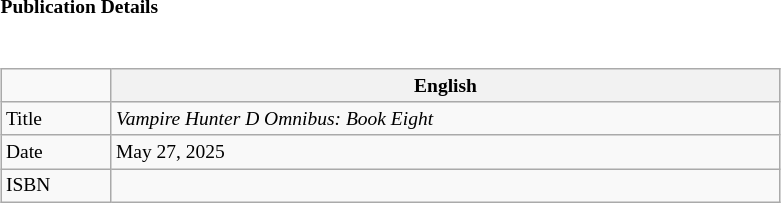<table class="collapsible collapsed" border="0" style="width:75%; font-size:small;">
<tr>
<th style="width:20em; text-align:left">Publication Details</th>
<th></th>
</tr>
<tr>
<td colspan="1"><br><table class="wikitable" style="width:200%; font-size:small;  margin-right:-1em;">
<tr>
<td></td>
<th>English</th>
</tr>
<tr>
<td>Title</td>
<td> <em>Vampire Hunter D Omnibus: Book Eight</em></td>
</tr>
<tr>
<td>Date</td>
<td> May 27, 2025</td>
</tr>
<tr>
<td>ISBN</td>
<td> </td>
</tr>
</table>
</td>
</tr>
</table>
